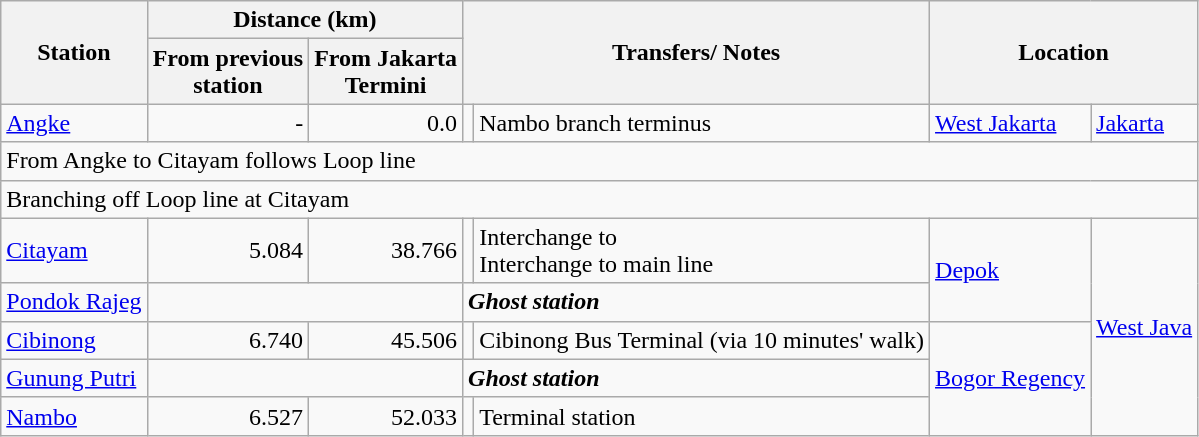<table rules="all" class="wikitable">
<tr>
<th rowspan="2"> Station</th>
<th style="width: 5em;" colspan="2">Distance (km)</th>
<th rowspan="2" colspan="2">Transfers/ Notes</th>
<th rowspan="2" colspan="2">Location</th>
</tr>
<tr>
<th>From previous<br>station</th>
<th>From Jakarta<br>Termini</th>
</tr>
<tr>
<td><a href='#'>Angke</a></td>
<td style="text-align: right;">-</td>
<td style="text-align: right;">0.0</td>
<td></td>
<td>Nambo branch terminus</td>
<td rowspan="1"><a href='#'>West Jakarta</a></td>
<td rowspan="1"><a href='#'>Jakarta</a></td>
</tr>
<tr>
<td colspan="7">From Angke to Citayam follows  Loop line</td>
</tr>
<tr>
<td colspan="7">Branching off  Loop line at Citayam</td>
</tr>
<tr>
<td><a href='#'>Citayam</a></td>
<td style="text-align: right;">5.084</td>
<td style="text-align: right;">38.766</td>
<td></td>
<td>Interchange to <br>Interchange to  main line</td>
<td rowspan="2"><a href='#'>Depok</a></td>
<td rowspan="5"><a href='#'>West Java</a></td>
</tr>
<tr>
<td><a href='#'>Pondok Rajeg</a></td>
<td colspan="2"></td>
<td colspan="2"><strong><em>Ghost station</em></strong></td>
</tr>
<tr>
<td><a href='#'>Cibinong</a></td>
<td style="text-align: right;">6.740</td>
<td style="text-align: right;">45.506</td>
<td></td>
<td> Cibinong Bus Terminal (via 10 minutes' walk)</td>
<td rowspan="3"><a href='#'>Bogor Regency</a></td>
</tr>
<tr>
<td><a href='#'>Gunung Putri</a></td>
<td colspan="2"></td>
<td colspan="2"><strong><em>Ghost station</em></strong></td>
</tr>
<tr>
<td><a href='#'>Nambo</a></td>
<td style="text-align: right;">6.527</td>
<td style="text-align: right;">52.033</td>
<td></td>
<td>Terminal station</td>
</tr>
</table>
